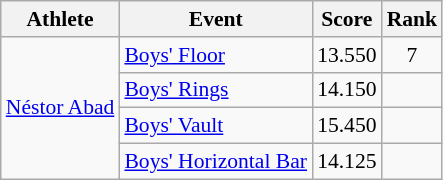<table class="wikitable" border="1" style="font-size:90%">
<tr>
<th>Athlete</th>
<th>Event</th>
<th>Score</th>
<th>Rank</th>
</tr>
<tr>
<td rowspan=4><a href='#'>Néstor Abad</a></td>
<td><a href='#'>Boys' Floor</a></td>
<td align=center>13.550</td>
<td align=center>7</td>
</tr>
<tr>
<td><a href='#'>Boys' Rings</a></td>
<td align=center>14.150</td>
<td align=center></td>
</tr>
<tr>
<td><a href='#'>Boys' Vault</a></td>
<td align=center>15.450</td>
<td align=center></td>
</tr>
<tr>
<td><a href='#'>Boys' Horizontal Bar</a></td>
<td align=center>14.125</td>
<td align=center></td>
</tr>
</table>
